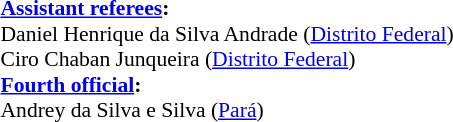<table width=50% style="font-size: 90%">
<tr>
<td><br><br><strong><a href='#'>Assistant referees</a>:</strong>
<br>Daniel Henrique da Silva Andrade (<a href='#'>Distrito Federal</a>)
<br>Ciro Chaban Junqueira (<a href='#'>Distrito Federal</a>)
<br><strong><a href='#'>Fourth official</a>:</strong>
<br>Andrey da Silva e Silva (<a href='#'>Pará</a>)</td>
</tr>
</table>
